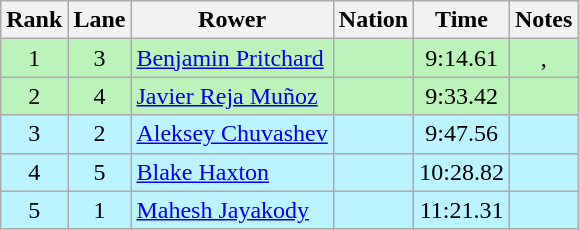<table class="wikitable sortable" style="text-align:center">
<tr>
<th>Rank</th>
<th>Lane</th>
<th>Rower</th>
<th>Nation</th>
<th>Time</th>
<th>Notes</th>
</tr>
<tr bgcolor=bbf3bb>
<td>1</td>
<td>3</td>
<td align=left><a href='#'>Benjamin Pritchard</a></td>
<td align=left></td>
<td>9:14.61</td>
<td>, </td>
</tr>
<tr bgcolor=bbf3bb>
<td>2</td>
<td>4</td>
<td align=left><a href='#'>Javier Reja Muñoz</a></td>
<td align=left></td>
<td>9:33.42</td>
<td></td>
</tr>
<tr bgcolor=bbf3ff>
<td>3</td>
<td>2</td>
<td align=left><a href='#'>Aleksey Chuvashev</a></td>
<td align=left></td>
<td>9:47.56</td>
<td></td>
</tr>
<tr bgcolor=bbf3ff>
<td>4</td>
<td>5</td>
<td align=left><a href='#'>Blake Haxton</a></td>
<td align=left></td>
<td>10:28.82</td>
<td></td>
</tr>
<tr bgcolor=bbf3ff>
<td>5</td>
<td>1</td>
<td align=left><a href='#'>Mahesh Jayakody</a></td>
<td align=left></td>
<td>11:21.31</td>
<td></td>
</tr>
</table>
